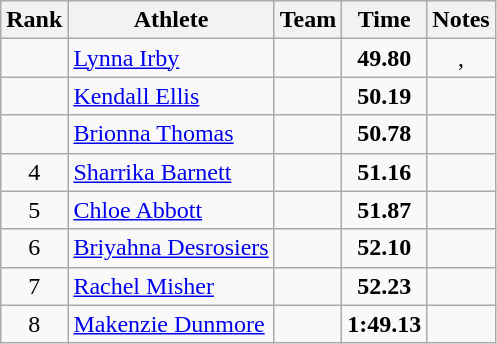<table class="wikitable sortable" style="text-align:center">
<tr>
<th>Rank</th>
<th>Athlete</th>
<th>Team</th>
<th>Time</th>
<th>Notes</th>
</tr>
<tr>
<td></td>
<td align=left><a href='#'>Lynna Irby</a></td>
<td></td>
<td><strong>49.80</strong></td>
<td>, </td>
</tr>
<tr>
<td></td>
<td align=left><a href='#'>Kendall Ellis</a></td>
<td></td>
<td><strong>50.19</strong></td>
<td></td>
</tr>
<tr>
<td></td>
<td align=left><a href='#'>Brionna Thomas</a></td>
<td></td>
<td><strong>50.78</strong></td>
<td></td>
</tr>
<tr>
<td>4</td>
<td align=left><a href='#'>Sharrika Barnett</a></td>
<td></td>
<td><strong>51.16</strong></td>
<td></td>
</tr>
<tr>
<td>5</td>
<td align=left><a href='#'>Chloe Abbott</a></td>
<td></td>
<td><strong>51.87</strong></td>
<td></td>
</tr>
<tr>
<td>6</td>
<td align=left><a href='#'>Briyahna Desrosiers</a></td>
<td></td>
<td><strong>52.10</strong></td>
<td></td>
</tr>
<tr>
<td>7</td>
<td align=left><a href='#'>Rachel Misher</a></td>
<td></td>
<td><strong>52.23</strong></td>
<td></td>
</tr>
<tr>
<td>8</td>
<td align=left><a href='#'>Makenzie Dunmore</a></td>
<td></td>
<td><strong>1:49.13</strong></td>
<td></td>
</tr>
</table>
